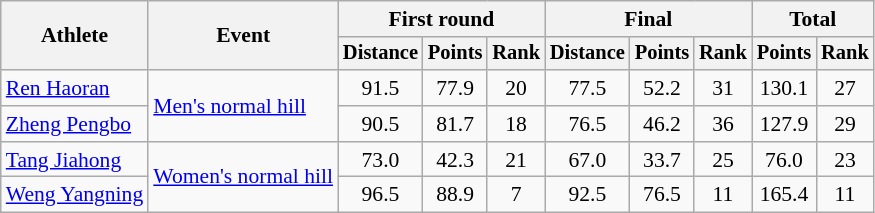<table class="wikitable" style="font-size:90%">
<tr>
<th rowspan=2>Athlete</th>
<th rowspan=2>Event</th>
<th colspan=3>First round</th>
<th colspan=3>Final</th>
<th colspan=2>Total</th>
</tr>
<tr style="font-size:95%">
<th>Distance</th>
<th>Points</th>
<th>Rank</th>
<th>Distance</th>
<th>Points</th>
<th>Rank</th>
<th>Points</th>
<th>Rank</th>
</tr>
<tr align=center>
<td align=left><a href='#'>Ren Haoran</a></td>
<td align=left rowspan=2><a href='#'>Men's normal hill</a></td>
<td>91.5</td>
<td>77.9</td>
<td>20</td>
<td>77.5</td>
<td>52.2</td>
<td>31</td>
<td>130.1</td>
<td>27</td>
</tr>
<tr align=center>
<td align=left><a href='#'>Zheng Pengbo</a></td>
<td>90.5</td>
<td>81.7</td>
<td>18</td>
<td>76.5</td>
<td>46.2</td>
<td>36</td>
<td>127.9</td>
<td>29</td>
</tr>
<tr align=center>
<td align=left><a href='#'>Tang Jiahong</a></td>
<td align=left rowspan=2><a href='#'>Women's normal hill</a></td>
<td>73.0</td>
<td>42.3</td>
<td>21</td>
<td>67.0</td>
<td>33.7</td>
<td>25</td>
<td>76.0</td>
<td>23</td>
</tr>
<tr align=center>
<td align=left><a href='#'>Weng Yangning</a></td>
<td>96.5</td>
<td>88.9</td>
<td>7</td>
<td>92.5</td>
<td>76.5</td>
<td>11</td>
<td>165.4</td>
<td>11</td>
</tr>
</table>
